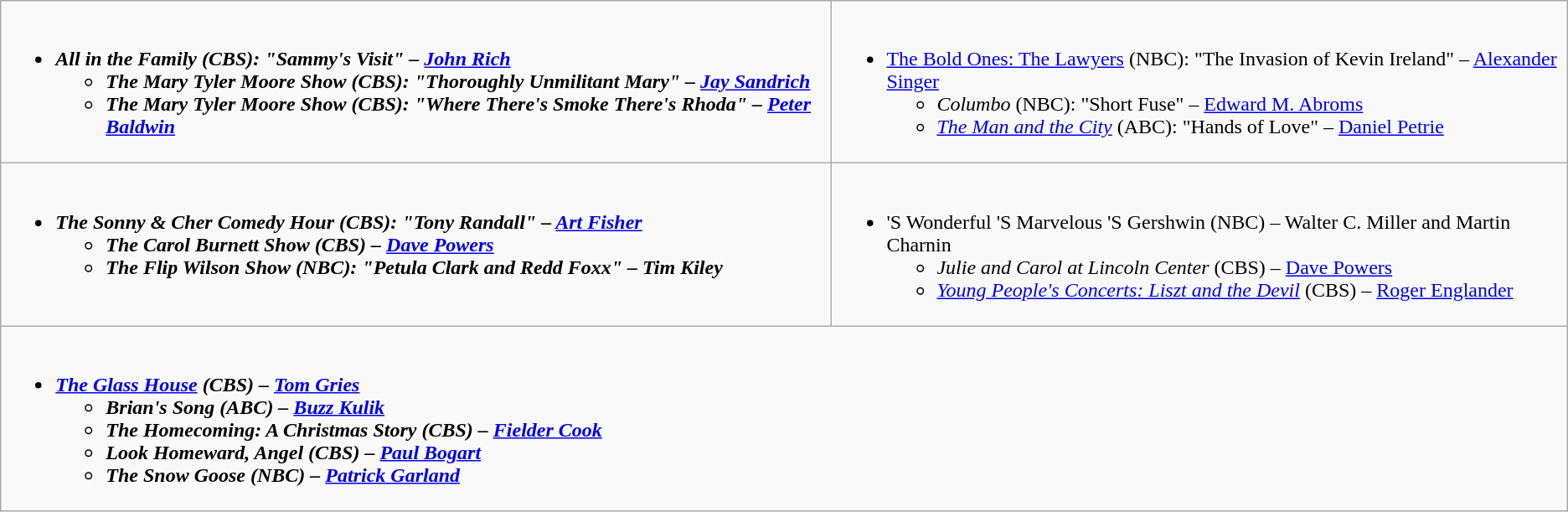<table class="wikitable">
<tr>
<td style="vertical-align:top;"><br><ul><li><strong><em>All in the Family<em> (CBS): "Sammy's Visit" – <a href='#'>John Rich</a><strong><ul><li></em>The Mary Tyler Moore Show<em> (CBS): "Thoroughly Unmilitant Mary" – <a href='#'>Jay Sandrich</a></li><li></em>The Mary Tyler Moore Show<em> (CBS): "Where There's Smoke There's Rhoda" – <a href='#'>Peter Baldwin</a></li></ul></li></ul></td>
<td style="vertical-align:top;"><br><ul><li></em></strong><a href='#'>The Bold Ones: The Lawyers</a></em> (NBC): "The Invasion of Kevin Ireland" – <a href='#'>Alexander Singer</a></strong><ul><li><em>Columbo</em> (NBC): "Short Fuse" – <a href='#'>Edward M. Abroms</a></li><li><em><a href='#'>The Man and the City</a></em> (ABC): "Hands of Love" – <a href='#'>Daniel Petrie</a></li></ul></li></ul></td>
</tr>
<tr>
<td style="vertical-align:top;"><br><ul><li><strong><em>The Sonny & Cher Comedy Hour<em> (CBS): "Tony Randall" – <a href='#'>Art Fisher</a><strong><ul><li></em>The Carol Burnett Show<em> (CBS) – <a href='#'>Dave Powers</a></li><li></em>The Flip Wilson Show<em> (NBC): "Petula Clark and Redd Foxx" – Tim Kiley</li></ul></li></ul></td>
<td style="vertical-align:top;"><br><ul><li></em></strong>'S Wonderful 'S Marvelous 'S Gershwin</em> (NBC) – Walter C. Miller and Martin Charnin</strong><ul><li><em>Julie and Carol at Lincoln Center</em> (CBS) – <a href='#'>Dave Powers</a></li><li><em><a href='#'>Young People's Concerts: Liszt and the Devil</a></em> (CBS) – <a href='#'>Roger Englander</a></li></ul></li></ul></td>
</tr>
<tr>
<td style="vertical-align:top;" colspan="2"><br><ul><li><strong><em><a href='#'>The Glass House</a><em> (CBS) – <a href='#'>Tom Gries</a><strong><ul><li></em>Brian's Song<em> (ABC) – <a href='#'>Buzz Kulik</a></li><li></em>The Homecoming: A Christmas Story<em> (CBS) – <a href='#'>Fielder Cook</a></li><li></em>Look Homeward, Angel<em> (CBS) – <a href='#'>Paul Bogart</a></li><li></em>The Snow Goose<em> (NBC) – <a href='#'>Patrick Garland</a></li></ul></li></ul></td>
</tr>
</table>
